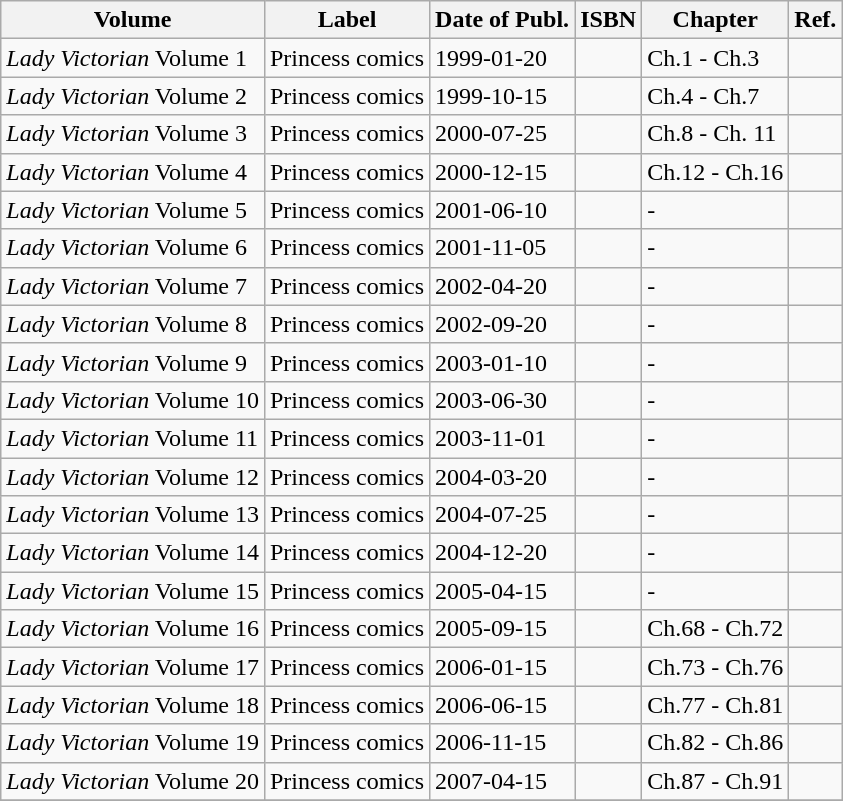<table class="wikitable">
<tr>
<th>Volume</th>
<th>Label</th>
<th>Date of Publ.</th>
<th>ISBN</th>
<th>Chapter</th>
<th>Ref.</th>
</tr>
<tr>
<td><em>Lady Victorian</em> Volume 1</td>
<td>Princess comics</td>
<td>1999-01-20</td>
<td></td>
<td>Ch.1 - Ch.3</td>
<td></td>
</tr>
<tr>
<td><em>Lady Victorian</em> Volume 2</td>
<td>Princess comics</td>
<td>1999-10-15</td>
<td></td>
<td>Ch.4 - Ch.7</td>
<td></td>
</tr>
<tr>
<td><em>Lady Victorian</em> Volume 3</td>
<td>Princess comics</td>
<td>2000-07-25</td>
<td></td>
<td>Ch.8 - Ch. 11</td>
<td></td>
</tr>
<tr>
<td><em>Lady Victorian</em> Volume 4</td>
<td>Princess comics</td>
<td>2000-12-15</td>
<td></td>
<td>Ch.12 - Ch.16</td>
<td></td>
</tr>
<tr>
<td><em>Lady Victorian</em> Volume 5</td>
<td>Princess comics</td>
<td>2001-06-10</td>
<td></td>
<td>-</td>
<td></td>
</tr>
<tr>
<td><em>Lady Victorian</em> Volume 6</td>
<td>Princess comics</td>
<td>2001-11-05</td>
<td></td>
<td>-</td>
<td></td>
</tr>
<tr>
<td><em>Lady Victorian</em> Volume 7</td>
<td>Princess comics</td>
<td>2002-04-20</td>
<td></td>
<td>-</td>
<td></td>
</tr>
<tr>
<td><em>Lady Victorian</em> Volume 8</td>
<td>Princess comics</td>
<td>2002-09-20</td>
<td></td>
<td>-</td>
<td></td>
</tr>
<tr>
<td><em>Lady Victorian</em> Volume 9</td>
<td>Princess comics</td>
<td>2003-01-10</td>
<td></td>
<td>-</td>
<td></td>
</tr>
<tr>
<td><em>Lady Victorian</em> Volume 10</td>
<td>Princess comics</td>
<td>2003-06-30</td>
<td></td>
<td>-</td>
<td></td>
</tr>
<tr>
<td><em>Lady Victorian</em> Volume 11</td>
<td>Princess comics</td>
<td>2003-11-01</td>
<td></td>
<td>-</td>
<td></td>
</tr>
<tr>
<td><em>Lady Victorian</em> Volume 12</td>
<td>Princess comics</td>
<td>2004-03-20</td>
<td></td>
<td>-</td>
<td></td>
</tr>
<tr>
<td><em>Lady Victorian</em> Volume 13</td>
<td>Princess comics</td>
<td>2004-07-25</td>
<td></td>
<td>-</td>
<td></td>
</tr>
<tr>
<td><em>Lady Victorian</em> Volume 14</td>
<td>Princess comics</td>
<td>2004-12-20</td>
<td></td>
<td>-</td>
<td></td>
</tr>
<tr>
<td><em>Lady Victorian</em> Volume 15</td>
<td>Princess comics</td>
<td>2005-04-15</td>
<td></td>
<td>-</td>
<td></td>
</tr>
<tr>
<td><em>Lady Victorian</em> Volume 16</td>
<td>Princess comics</td>
<td>2005-09-15</td>
<td></td>
<td>Ch.68 - Ch.72</td>
<td></td>
</tr>
<tr>
<td><em>Lady Victorian</em> Volume 17</td>
<td>Princess comics</td>
<td>2006-01-15</td>
<td></td>
<td>Ch.73 - Ch.76</td>
<td></td>
</tr>
<tr>
<td><em>Lady Victorian</em> Volume 18</td>
<td>Princess comics</td>
<td>2006-06-15</td>
<td></td>
<td>Ch.77 - Ch.81</td>
<td></td>
</tr>
<tr>
<td><em>Lady Victorian</em> Volume 19</td>
<td>Princess comics</td>
<td>2006-11-15</td>
<td></td>
<td>Ch.82 - Ch.86</td>
<td></td>
</tr>
<tr>
<td><em>Lady Victorian</em> Volume 20</td>
<td>Princess comics</td>
<td>2007-04-15</td>
<td></td>
<td>Ch.87 - Ch.91</td>
<td></td>
</tr>
<tr>
</tr>
</table>
